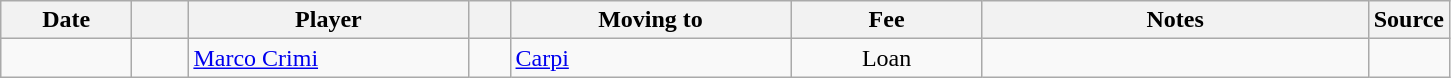<table class="wikitable sortable">
<tr>
<th style="width:80px;">Date</th>
<th style="width:30px;"></th>
<th style="width:180px;">Player</th>
<th style="width:20px;"></th>
<th style="width:180px;">Moving to</th>
<th style="width:120px;" class="unsortable">Fee</th>
<th style="width:250px;" class="unsortable">Notes</th>
<th style="width:20px;">Source</th>
</tr>
<tr>
<td></td>
<td align=center></td>
<td> <a href='#'>Marco Crimi</a></td>
<td></td>
<td> <a href='#'>Carpi</a></td>
<td align=center>Loan</td>
<td align=center></td>
<td></td>
</tr>
</table>
